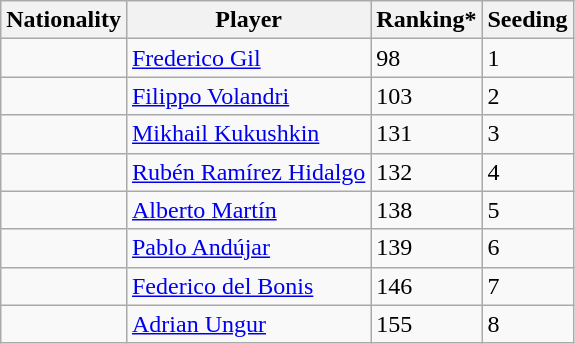<table class="wikitable" border="1">
<tr>
<th>Nationality</th>
<th>Player</th>
<th>Ranking*</th>
<th>Seeding</th>
</tr>
<tr>
<td></td>
<td><a href='#'>Frederico Gil</a></td>
<td>98</td>
<td>1</td>
</tr>
<tr>
<td></td>
<td><a href='#'>Filippo Volandri</a></td>
<td>103</td>
<td>2</td>
</tr>
<tr>
<td></td>
<td><a href='#'>Mikhail Kukushkin</a></td>
<td>131</td>
<td>3</td>
</tr>
<tr>
<td></td>
<td><a href='#'>Rubén Ramírez Hidalgo</a></td>
<td>132</td>
<td>4</td>
</tr>
<tr>
<td></td>
<td><a href='#'>Alberto Martín</a></td>
<td>138</td>
<td>5</td>
</tr>
<tr>
<td></td>
<td><a href='#'>Pablo Andújar</a></td>
<td>139</td>
<td>6</td>
</tr>
<tr>
<td></td>
<td><a href='#'>Federico del Bonis</a></td>
<td>146</td>
<td>7</td>
</tr>
<tr>
<td></td>
<td><a href='#'>Adrian Ungur</a></td>
<td>155</td>
<td>8</td>
</tr>
</table>
